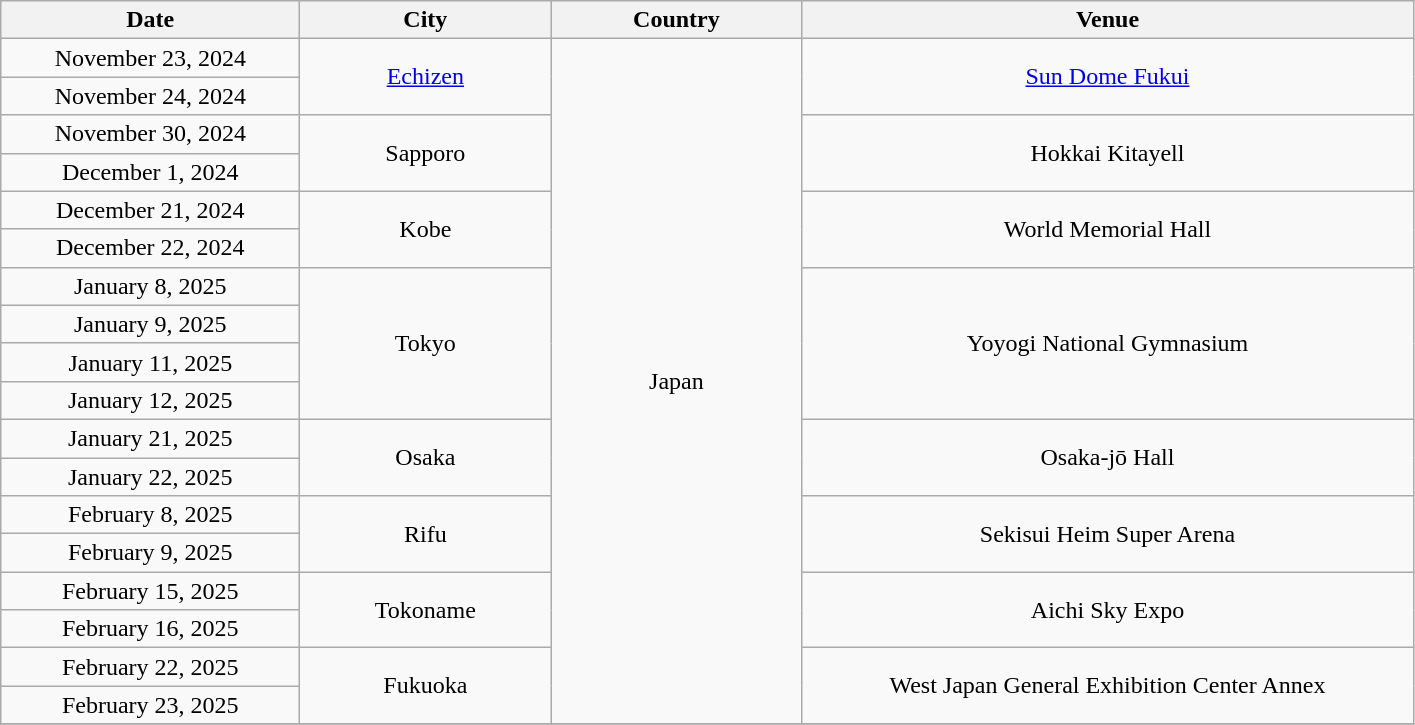<table class="wikitable" style="text-align:center;">
<tr>
<th scope="col" style="width:12em;">Date</th>
<th scope="col" style="width:10em;">City</th>
<th scope="col" style="width:10em;">Country</th>
<th scope="col" style="width:25em;">Venue</th>
</tr>
<tr>
<td>November 23, 2024</td>
<td rowspan="2"><a href='#'>Echizen</a></td>
<td rowspan="18">Japan</td>
<td rowspan="2"><a href='#'>Sun Dome Fukui</a></td>
</tr>
<tr>
<td>November 24, 2024</td>
</tr>
<tr>
<td>November 30, 2024</td>
<td rowspan="2">Sapporo</td>
<td rowspan="2">Hokkai Kitayell</td>
</tr>
<tr>
<td>December 1, 2024</td>
</tr>
<tr>
<td>December 21, 2024</td>
<td rowspan="2">Kobe</td>
<td rowspan="2">World Memorial Hall</td>
</tr>
<tr>
<td>December 22, 2024</td>
</tr>
<tr>
<td>January 8, 2025</td>
<td rowspan="4">Tokyo</td>
<td rowspan="4">Yoyogi National Gymnasium</td>
</tr>
<tr>
<td>January 9, 2025</td>
</tr>
<tr>
<td>January 11, 2025</td>
</tr>
<tr>
<td>January 12, 2025</td>
</tr>
<tr>
<td>January 21, 2025</td>
<td rowspan="2">Osaka</td>
<td rowspan="2">Osaka-jō Hall</td>
</tr>
<tr>
<td>January 22, 2025</td>
</tr>
<tr>
<td>February 8, 2025</td>
<td rowspan="2">Rifu</td>
<td rowspan="2">Sekisui Heim Super Arena</td>
</tr>
<tr>
<td>February 9, 2025</td>
</tr>
<tr>
<td>February 15, 2025</td>
<td rowspan="2">Tokoname</td>
<td rowspan="2">Aichi Sky Expo</td>
</tr>
<tr>
<td>February 16, 2025</td>
</tr>
<tr>
<td>February 22, 2025</td>
<td rowspan="2">Fukuoka</td>
<td rowspan="2">West Japan General Exhibition Center Annex</td>
</tr>
<tr>
<td>February 23, 2025</td>
</tr>
<tr>
</tr>
</table>
